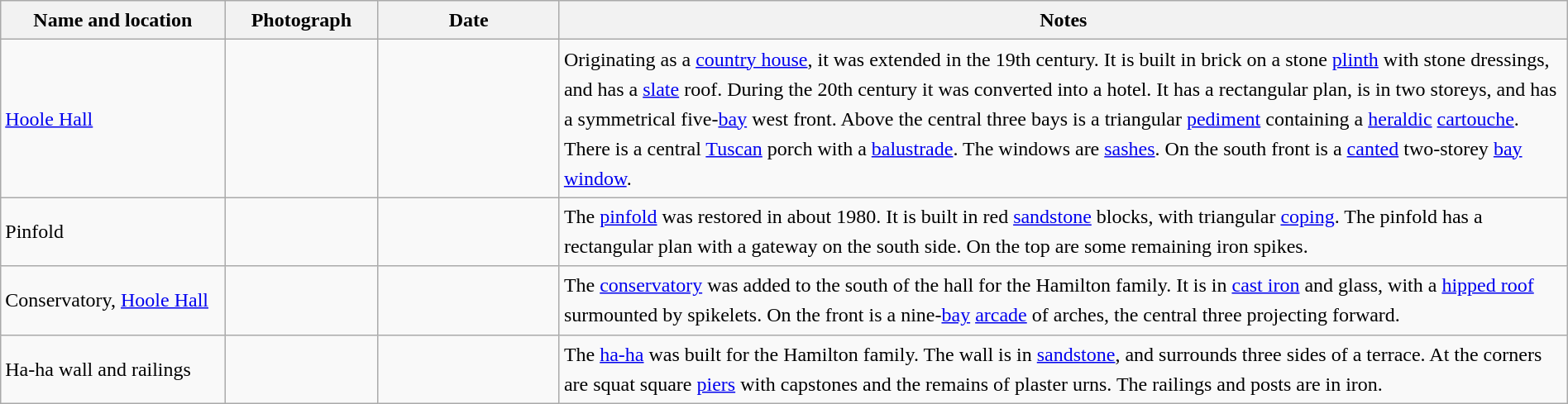<table class="wikitable sortable plainrowheaders" style="width:100%;border:0px;text-align:left;line-height:150%;">
<tr>
<th scope="col" style="width:150px">Name and location</th>
<th scope="col" style="width:100px" class="unsortable">Photograph</th>
<th scope="col" style="width:120px">Date</th>
<th scope="col" style="width:700px" class="unsortable">Notes</th>
</tr>
<tr>
<td><a href='#'>Hoole Hall</a><br><small></small></td>
<td></td>
<td align="center"></td>
<td>Originating as a <a href='#'>country house</a>, it was extended in the 19th century. It is built in brick on a stone <a href='#'>plinth</a> with stone dressings, and has a <a href='#'>slate</a> roof. During the 20th century it was converted into a hotel. It has a rectangular plan, is in two storeys, and has a symmetrical five-<a href='#'>bay</a> west front. Above the central three bays is a triangular <a href='#'>pediment</a> containing a <a href='#'>heraldic</a> <a href='#'>cartouche</a>. There is a central <a href='#'>Tuscan</a> porch with a <a href='#'>balustrade</a>. The windows are <a href='#'>sashes</a>. On the south front is a <a href='#'>canted</a> two-storey <a href='#'>bay window</a>.</td>
</tr>
<tr>
<td>Pinfold<br><small></small></td>
<td></td>
<td align="center"></td>
<td>The <a href='#'>pinfold</a> was restored in about 1980. It is built in red <a href='#'>sandstone</a> blocks, with triangular <a href='#'>coping</a>. The pinfold has a rectangular plan with a gateway on the south side. On the top are some remaining iron spikes.</td>
</tr>
<tr>
<td>Conservatory, <a href='#'>Hoole Hall</a><br><small></small></td>
<td></td>
<td align="center"></td>
<td>The <a href='#'>conservatory</a> was added to the south of the hall for the Hamilton family. It is in <a href='#'>cast iron</a> and glass, with a <a href='#'>hipped roof</a> surmounted by spikelets. On the front is a nine-<a href='#'>bay</a> <a href='#'>arcade</a> of arches, the central three projecting forward.</td>
</tr>
<tr>
<td>Ha-ha wall and railings<br><small></small></td>
<td></td>
<td align="center"></td>
<td>The <a href='#'>ha-ha</a> was built for the Hamilton family. The wall is in <a href='#'>sandstone</a>, and surrounds three sides of a terrace. At the corners are squat square <a href='#'>piers</a> with capstones and the remains of plaster urns. The railings and posts are in iron.</td>
</tr>
<tr>
</tr>
</table>
